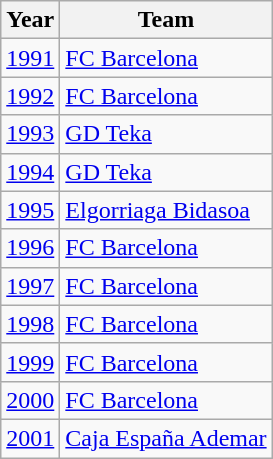<table class="wikitable">
<tr>
<th scope="col">Year</th>
<th scope="col">Team</th>
</tr>
<tr>
<td><a href='#'>1991</a></td>
<td><a href='#'>FC Barcelona</a></td>
</tr>
<tr>
<td><a href='#'>1992</a></td>
<td><a href='#'>FC Barcelona</a></td>
</tr>
<tr>
<td><a href='#'>1993</a></td>
<td><a href='#'>GD Teka</a></td>
</tr>
<tr>
<td><a href='#'>1994</a></td>
<td><a href='#'>GD Teka</a></td>
</tr>
<tr>
<td><a href='#'>1995</a></td>
<td><a href='#'>Elgorriaga Bidasoa</a></td>
</tr>
<tr>
<td><a href='#'>1996</a></td>
<td><a href='#'>FC Barcelona</a></td>
</tr>
<tr>
<td><a href='#'>1997</a></td>
<td><a href='#'>FC Barcelona</a></td>
</tr>
<tr>
<td><a href='#'>1998</a></td>
<td><a href='#'>FC Barcelona</a></td>
</tr>
<tr>
<td><a href='#'>1999</a></td>
<td><a href='#'>FC Barcelona</a></td>
</tr>
<tr>
<td><a href='#'>2000</a></td>
<td><a href='#'>FC Barcelona</a></td>
</tr>
<tr>
<td><a href='#'>2001</a></td>
<td><a href='#'>Caja España Ademar</a></td>
</tr>
</table>
